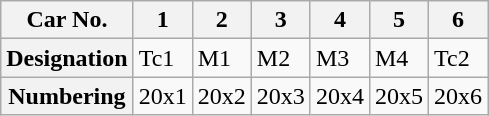<table class="wikitable">
<tr>
<th>Car No.</th>
<th>1</th>
<th>2</th>
<th>3</th>
<th>4</th>
<th>5</th>
<th>6</th>
</tr>
<tr>
<th>Designation</th>
<td>Tc1</td>
<td>M1</td>
<td>M2</td>
<td>M3</td>
<td>M4</td>
<td>Tc2</td>
</tr>
<tr>
<th>Numbering</th>
<td>20x1</td>
<td>20x2</td>
<td>20x3</td>
<td>20x4</td>
<td>20x5</td>
<td>20x6</td>
</tr>
</table>
